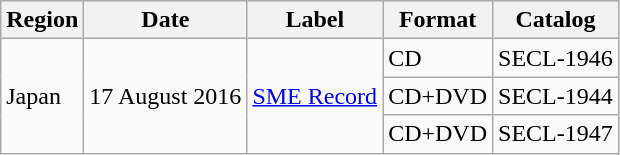<table class="wikitable">
<tr>
<th>Region</th>
<th>Date</th>
<th>Label</th>
<th>Format</th>
<th>Catalog</th>
</tr>
<tr>
<td rowspan="3">Japan</td>
<td rowspan="3">17 August 2016</td>
<td rowspan="3"><a href='#'>SME Record</a></td>
<td>CD</td>
<td>SECL-1946</td>
</tr>
<tr>
<td>CD+DVD</td>
<td>SECL-1944</td>
</tr>
<tr>
<td>CD+DVD</td>
<td>SECL-1947</td>
</tr>
</table>
